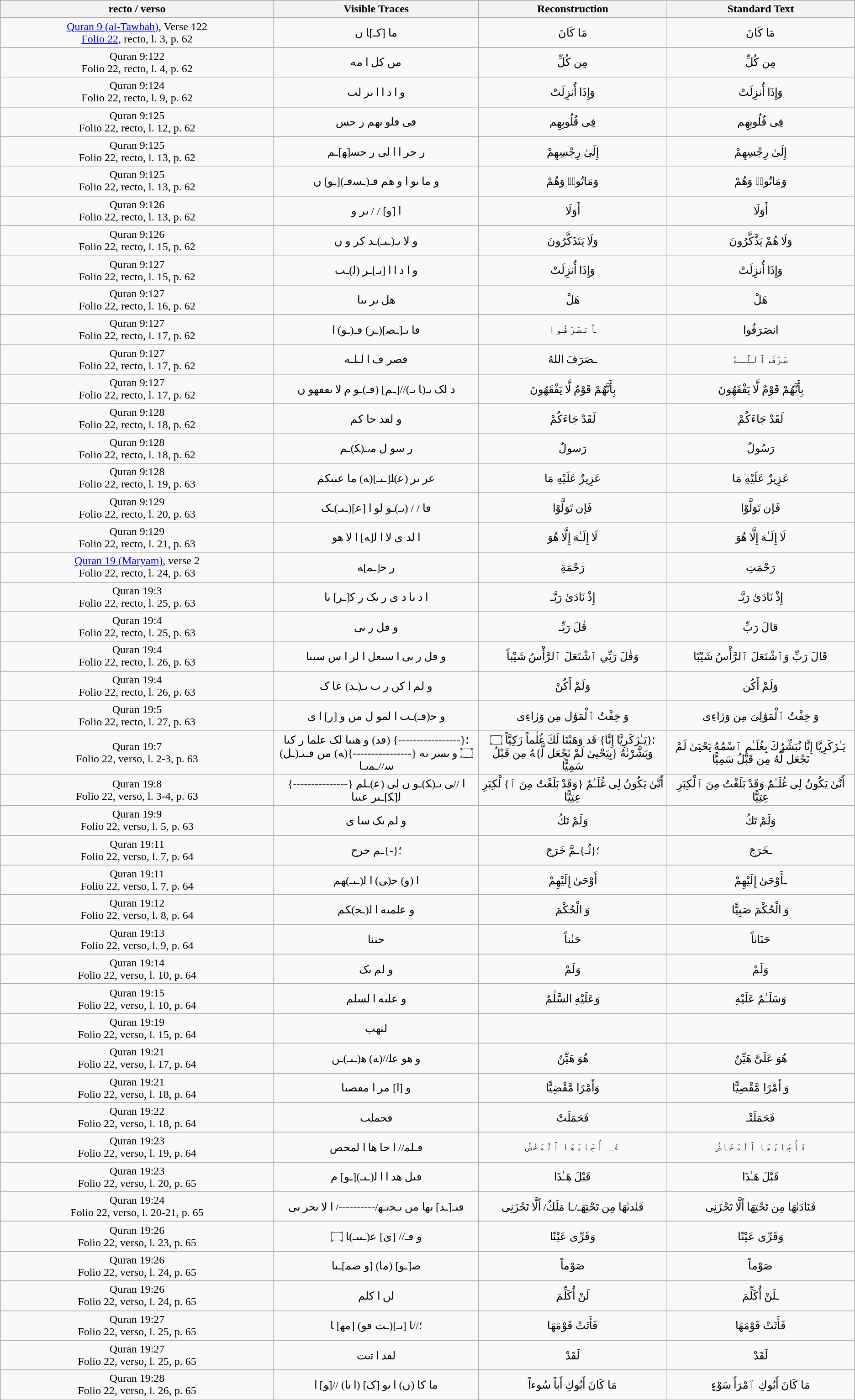<table class="wikitable" style="text-align:center;">
<tr>
<th scope="col" width="32%">recto / verso</th>
<th scope="col" width="24%">Visible Traces</th>
<th scope="col" width="22%">Reconstruction</th>
<th scope="col" width="22%">Standard Text</th>
</tr>
<tr>
<td><a href='#'>Quran 9 (al-Tawbah)</a>, Verse 122 <br><span><a href='#'>Folio 22</a>, recto, l. 3, p. 62</span></td>
<td>ما [كـ]ﺎ ﮞ</td>
<td>مَا كَانَ</td>
<td>مَا كَانَ</td>
</tr>
<tr>
<td>Quran 9:122 <br><span>Folio 22, recto, l. 4, p. 62</span></td>
<td>مں كل ا ﻣﻪ</td>
<td>مِن كُلِّ </td>
<td>مِن كُلِّ </td>
</tr>
<tr>
<td>Quran 9:124 <br><span>Folio 22, recto, l. 9, p. 62</span></td>
<td>و ا د ا ا ٮر لٮ</td>
<td>وَإِذَا أُنزِلَتْ</td>
<td>وَإِذَا  أُنزِلَتْ</td>
</tr>
<tr>
<td>Quran 9:125 <br><span>Folio 22, recto, l. 12, p. 62</span></td>
<td>ڡی ٯلو ٮهم ر حس</td>
<td>فِى قُلُوبِهِم </td>
<td>فِى قُلُوبِهِم </td>
</tr>
<tr>
<td>Quran 9:125 <br><span>Folio 22, recto, l. 13, p. 62</span></td>
<td>ر حر ا ا لی ر ﺣﺴ[ﻬ]ـﻢ</td>
<td> إِلَىٰ رِجْسِهِمْ</td>
<td> إِلَىٰ رِجْسِهِمْ</td>
</tr>
<tr>
<td>Quran 9:125 <br><span>Folio 22, recto, l. 13, p. 62</span></td>
<td>و ما ٮو ا و هم ڡـ(ـﺴٯـ)[ـﻮ] ﮞ</td>
<td>وَمَاتُوا۟ وَهُمْ </td>
<td>وَمَاتُوا۟ وَهُمْ </td>
</tr>
<tr>
<td>Quran 9:126 <br><span>Folio 22, recto, l. 13, p. 62</span></td>
<td>ا [و] / / ٮر و</td>
<td>أَوَلَا </td>
<td>أَوَلَا </td>
</tr>
<tr>
<td>Quran 9:126 <br><span>Folio 22, recto, l. 15, p. 62</span></td>
<td>و لا ٮـ(ـٮـ)ـﺪ كر و ﮞ</td>
<td>وَلَا يَتَذَكَّرُونَ</td>
<td>وَلَا هُمْ يَذَّكَّرُونَ</td>
</tr>
<tr>
<td>Quran 9:127 <br><span>Folio 22, recto, l. 15, p. 62</span></td>
<td>و ا د ا ا [ٮـ]ـﺮ (ﻟ)ـٮ</td>
<td>وَإِذَا أُنزِلَتْ</td>
<td>وَإِذَا  أُنزِلَتْ</td>
</tr>
<tr>
<td>Quran 9:127 <br><span>Folio 22, recto, l. 16, p. 62</span></td>
<td>هل ٮر ٮٮا</td>
<td>هَلْ </td>
<td>هَلْ </td>
</tr>
<tr>
<td>Quran 9:127 <br><span>Folio 22, recto, l. 17, p. 62</span></td>
<td>ڡا ٮـ[ـﺼ](ـﺮ) ڡـ(ـﻮ) ا</td>
<td>ﭑنصَرَفُوا</td>
<td> انصَرَفُوا</td>
</tr>
<tr>
<td>Quran 9:127 <br><span>Folio 22, recto, l. 17, p. 62</span></td>
<td>ڡصر ڡ ا ﻟـﻠـﻪ</td>
<td>ـصَرَفَ اللهُ</td>
<td>صَرَفَ ٱللَّـهُ</td>
</tr>
<tr>
<td>Quran 9:127 <br><span>Folio 22, recto, l. 17, p. 62</span></td>
<td>د لک ٮـ(ﺎ ٮـ)//[ـﻢ] (ٯـ)ـﻮ م لا ٮڡٯهو ﮞ</td>
<td> بِأَنَّهُمْ قَوْمٌ لَّا يَفْقَهُونَ</td>
<td>بِأَنَّهُمْ قَوْمٌ لَّا يَفْقَهُونَ</td>
</tr>
<tr>
<td>Quran 9:128 <br><span>Folio 22, recto, l. 18, p. 62</span></td>
<td>و لٯد حا کم</td>
<td>لَقَدْ جَاءَكُمْ</td>
<td>لَقَدْ جَاءَكُمْ</td>
</tr>
<tr>
<td>Quran 9:128 <br><span>Folio 22, recto, l. 18, p. 62</span></td>
<td>ر سو ل ﻣٮـ(ﮑ)ـﻢ</td>
<td>رَسولٌ </td>
<td>رَسُولٌ </td>
</tr>
<tr>
<td>Quran 9:128 <br><span>Folio 22, recto, l. 19, p. 63</span></td>
<td>عر ٮر (ﻋ)ﻠ[ـٮـ](ﻪ) ما عٮٮکم</td>
<td>عَزِيزٌ عَلَيْهِ مَا </td>
<td>عَزِيزٌ عَلَيْهِ مَا </td>
</tr>
<tr>
<td>Quran 9:129 <br><span>Folio 22, recto, l. 20, p. 63</span></td>
<td>ڡا / / (ٮـ)ـﻮ لو ا [ﻋ](ـٮـ)ـﮏ</td>
<td>فَإن تَوَلَّوْا </td>
<td>فَإن تَوَلَّوْا</td>
</tr>
<tr>
<td>Quran 9:129 <br><span>Folio 22, recto, l. 21, p. 63</span></td>
<td>ا لد ی لا ا ﻟ[ﻪ] ا لا ﻫﻮ</td>
<td> لَا إِلَـٰهَ إِلَّا هُوَ</td>
<td>لَا إِلَـٰهَ إِلَّا هُوَ</td>
</tr>
<tr>
<td><a href='#'>Quran 19 (Maryam)</a>, verse 2 <br><span>Folio 22, recto, l. 24, p. 63</span></td>
<td>ر ﺣ[ـﻤ]ﻪ</td>
<td>رَحْمَةِ</td>
<td>رَحْمَتِ</td>
</tr>
<tr>
<td>Quran 19:3 <br><span>Folio 22, recto, l. 25, p. 63</span></td>
<td>ا د ٮا د ی ر ٮک ر ﻛ[ـر] ٮا</td>
<td>إِذْ نَادَىٰ رَبَّـ</td>
<td>إِذْ نَادَىٰ رَبَّـ</td>
</tr>
<tr>
<td>Quran 19:4 <br><span>Folio 22, recto, l. 25, p. 63</span></td>
<td>و ٯل ر ٮی</td>
<td>قٰلَ رَبِّـ</td>
<td>قالَ رَبِّ</td>
</tr>
<tr>
<td>Quran 19:4 <br><span>Folio 22, recto, l. 26, p. 63</span></td>
<td>و ٯل ر ٮی ا سٮعل ا لر ا س سٮٮا</td>
<td>وَقٰلَ رَبِّي ٱشْتَعَلَ ٱلرَّأْسُ شَيْباً</td>
<td>قَالَ رَبِّ  وَٱشْتَعَلَ ٱلرَّأْسُ شَيْبًا</td>
</tr>
<tr>
<td>Quran 19:4 <br><span>Folio 22, recto, l. 26, p. 63</span></td>
<td>و لم ا کں ر ٮ ٮـ(ـد) عا ک</td>
<td>وَلَمْ أَکُنْ </td>
<td>وَلَمْ أَكُن </td>
</tr>
<tr>
<td>Quran 19:5 <br><span>Folio 22, recto, l. 27, p. 63</span></td>
<td>و ﺣ(ڡـ)ـٮ ا لمو ل مں و [ر] ا ی</td>
<td>وَ خِفْتُ ٱلْمَوَٰل مِن وَرٰاءِى</td>
<td>وَ خِفْتُ ٱلْمَوَٰلِىَ مِن وَرٰاءِى</td>
</tr>
<tr>
<td>Quran 19:7 <br><span>Folio 22, verso, l. 2-3, p. 63</span></td>
<td>؛{-----------------} (ٯد) و هٮٮا لک علما ر کٮا ۝ و ٮسر ٮه {----------------}(ﻪ) مں ٯـٮـ(ـﻞ) ﺳ//ـﻤٮـﺎ</td>
<td>؛{يَـٰزَكَرِيَّا إِنَّا} قَد وَهَبْنَا لَكَ غُلٰماً زَكِيَّاً ۝ وَبَشَّرْنٰهُ {بِيَحْيیٰ لَمْ نَجْعَل ﻟَّ}ﻪُ مِن قَبْلُ سَمِيًّا</td>
<td>يَـٰزَكَرِيَّا إِنَّا نُبَشِّرُكَ بِغُلَـٰمٍ ٱسْمُهُ يَحْيَىٰ لَمْ نَجْعَل لَّهُ مِن قَبْلُ سَمِيًّا</td>
</tr>
<tr>
<td>Quran 19:8 <br><span>Folio 22, verso, l. 3-4, p. 63</span></td>
<td>ا //ﻰ ٮـ(ﮑ)ـﻮ ﮞ لی (ﻋ)ـلم {---------------} ﻟ[ﮑ]ـٮر عٮٮا</td>
<td>أَنَّىٰ يَكُونُ لِى غُلَـٰمٌ {وَقَدْ بَلَغْتُ مِنَ ٱ} لْكِبَرِ عِتِيًّا</td>
<td>أَنَّىٰ يَكُونُ لِى غُلَـٰمٌ  وَقَدْ بَلَغْتُ مِنَ ٱلْكِبَرِ عِتِيًّا</td>
</tr>
<tr>
<td>Quran 19:9 <br><span>Folio 22, verso, l. 5, p. 63</span></td>
<td>و لم ٮک سا ی</td>
<td>وَلَمْ تَكُ </td>
<td>وَلَمْ تَكُ </td>
</tr>
<tr>
<td>Quran 19:11 <br><span>Folio 22, verso, l. 7, p. 64</span></td>
<td>؛{-}ـم حرح</td>
<td>؛{ثُـ}ـمَّ خَرَجَ</td>
<td>ـخَرَجَ</td>
</tr>
<tr>
<td>Quran 19:11 <br><span>Folio 22, verso, l. 7, p. 64</span></td>
<td>ا (و) ﺣ(ﻰ) ا ﻟ(ـٮـ)ﻬﻢ</td>
<td>أَوْحَىٰ إِلَيْهِمْ</td>
<td>ـأَوْحَىٰ إِلَيْهِمْ</td>
</tr>
<tr>
<td>Quran 19:12 <br><span>Folio 22, verso, l. 8, p. 64</span></td>
<td>و علمٮه ا ﻟ(ـﺤ)ﮑﻢ</td>
<td>وَ الْحُكْمَ</td>
<td>وَ الْحُكْمَ صَبِيًّا</td>
</tr>
<tr>
<td>Quran 19:13 <br><span>Folio 22, verso, l. 9, p. 64</span></td>
<td>حننا</td>
<td>حَنٰناً</td>
<td>حَنَاناً</td>
</tr>
<tr>
<td>Quran 19:14 <br><span>Folio 22, verso, l. 10, p. 64</span></td>
<td>و لم ٮک</td>
<td>وَلَمْ </td>
<td>وَلَمْ </td>
</tr>
<tr>
<td>Quran 19:15 <br><span>Folio 22, verso, l. 10, p. 64</span></td>
<td>و علٮه ا لسلم</td>
<td>وَعَلَيْهِ السَّلٰمُ</td>
<td>وَسَلَـٰمٌ عَلَيْهِ</td>
</tr>
<tr>
<td>Quran 19:19 <br><span>Folio 22, verso, l. 15, p. 64</span></td>
<td>لنهب</td>
<td></td>
<td></td>
</tr>
<tr>
<td>Quran 19:21 <br><span>Folio 22, verso, l. 17, p. 64</span></td>
<td>و هو ﻋﻠ//(ﻪ) ﻫ(ـٮـ)ـﮟ</td>
<td>هُوَ  هَيِّنٌ </td>
<td>هُوَ عَلَىَّ هَيِّنٌ</td>
</tr>
<tr>
<td>Quran 19:21 <br><span>Folio 22, verso, l. 18, p. 64</span></td>
<td>و [ا] مر ا مٯصٮا</td>
<td>وَأَمْرًا مَّقْضِيًّا</td>
<td>وَ أَمْرًا مَّقْضِيًّا</td>
</tr>
<tr>
<td>Quran 19:22 <br><span>Folio 22, verso, l. 18, p. 64</span></td>
<td>ڡحملٮ</td>
<td>فَحَمَلَتْ</td>
<td>فَحَمَلَتْـ</td>
</tr>
<tr>
<td>Quran 19:23 <br><span>Folio 22, verso, l. 19, p. 64</span></td>
<td>ڡـﻠﻤ// ا حا ها ا لمحص</td>
<td>فَـ أَجَاءَهَا ٱلْمَخٰضُ</td>
<td>فَأَجَاءَهَا ٱلْمَخَاضُ</td>
</tr>
<tr>
<td>Quran 19:23 <br><span>Folio 22, verso, l. 20, p. 65</span></td>
<td>ٯٮل هد ا ا ﻟ(ـٮـ)[ـو] م</td>
<td>قَبْلَ هَـٰذَا </td>
<td>قَبْلَ هَـٰذَا</td>
</tr>
<tr>
<td>Quran 19:24 <br><span>Folio 22, verso, l. 20-21, p. 65</span></td>
<td>ڡٮـ[ـد] ٮها مں ٮـﺤٮـﻬ/----------/ ا لا ٮحر ٮی</td>
<td>فَنٰدٮٰهَا مِن تَحْتِهَـ/ـا مَلَكٌ/ أَلَّا تَحْزَنِى </td>
<td>فَنَادَىٰهَا مِن تَحْتِهَا أَلَّا تَحْزَنِى</td>
</tr>
<tr>
<td>Quran 19:26 <br><span>Folio 22, verso, l. 23, p. 65</span></td>
<td>و ٯـ// [ی] ﻋ(ـٮٮـ)ﺎ ۝</td>
<td>وَقَرِّى عَيْنًا </td>
<td>وَقَرِّى عَيْنًا</td>
</tr>
<tr>
<td>Quran 19:26 <br><span>Folio 22, verso, l. 24, p. 65</span></td>
<td>ﺻ[ـﻮ] (ما) [و ﺻﻤ]ـٮا</td>
<td>صَوْماً </td>
<td>صَوْماً</td>
</tr>
<tr>
<td>Quran 19:26 <br><span>Folio 22, verso, l. 24, p. 65</span></td>
<td>ﻟﮟ ا کلم</td>
<td>لَنْ أُکَلِّمَ</td>
<td>ـلَنْ أُكَلِّمَ</td>
</tr>
<tr>
<td>Quran 19:27 <br><span>Folio 22, verso, l. 25, p. 65</span></td>
<td>؛//ﺎ [ٮـ](ـت ٯو) [ﻣﻬ] ﺎ</td>
<td>فَأَتَتْ قَوْمَهَا</td>
<td>فَأَتَتْ  قَوْمَهَا</td>
</tr>
<tr>
<td>Quran 19:27 <br><span>Folio 22, verso, l. 25, p. 65</span></td>
<td>لٯد ا ﺗٮت</td>
<td>لَقَدْ </td>
<td>لَقَدْ </td>
</tr>
<tr>
<td>Quran 19:28 <br><span>Folio 22, verso, l. 26, p. 65</span></td>
<td>ما کا (ﮞ) ا ٮو [ک] (ا ٮا) //[ﻮ] ا</td>
<td>مَا كَانَ أَبُوكِ أَباً سُوءاً</td>
<td>مَا كَانَ أَبُوكِ ٱمْرَأَ سَوْءٍ</td>
</tr>
</table>
